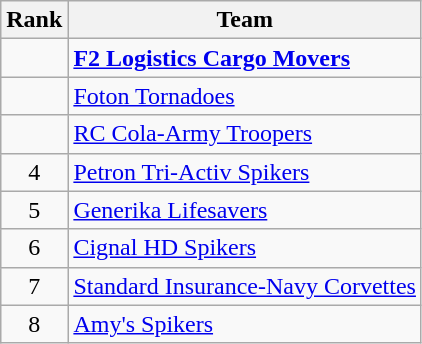<table class="wikitable">
<tr>
<th>Rank</th>
<th>Team</th>
</tr>
<tr>
<td style="text-align:center;"></td>
<td><strong><a href='#'>F2 Logistics Cargo Movers</a></strong></td>
</tr>
<tr>
<td style="text-align:center;"></td>
<td><a href='#'>Foton Tornadoes</a></td>
</tr>
<tr>
<td style="text-align:center;"></td>
<td><a href='#'>RC Cola-Army Troopers</a></td>
</tr>
<tr>
<td style="text-align:center;">4</td>
<td><a href='#'>Petron Tri-Activ Spikers</a></td>
</tr>
<tr>
<td style="text-align:center;">5</td>
<td><a href='#'>Generika Lifesavers</a></td>
</tr>
<tr>
<td style="text-align:center;">6</td>
<td><a href='#'>Cignal HD Spikers</a></td>
</tr>
<tr>
<td style="text-align:center;">7</td>
<td><a href='#'>Standard Insurance-Navy Corvettes</a></td>
</tr>
<tr>
<td style="text-align:center;">8</td>
<td><a href='#'>Amy's Spikers</a></td>
</tr>
</table>
